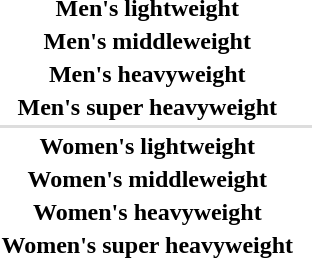<table>
<tr>
<th scope="row">Men's lightweight</th>
<td></td>
<td></td>
<td></td>
</tr>
<tr>
<th scope="row">Men's middleweight</th>
<td></td>
<td></td>
<td></td>
</tr>
<tr>
<th scope="row">Men's heavyweight</th>
<td></td>
<td></td>
<td></td>
</tr>
<tr>
<th scope="row">Men's super heavyweight</th>
<td></td>
<td></td>
<td></td>
</tr>
<tr bgcolor=#DDDDDD>
<td colspan=7></td>
</tr>
<tr>
<th scope="row">Women's lightweight</th>
<td></td>
<td></td>
<td></td>
</tr>
<tr>
<th scope="row">Women's middleweight</th>
<td></td>
<td></td>
<td></td>
</tr>
<tr>
<th scope="row">Women's heavyweight</th>
<td></td>
<td></td>
<td></td>
</tr>
<tr>
<th scope="row">Women's super heavyweight</th>
<td></td>
<td></td>
<td></td>
</tr>
</table>
